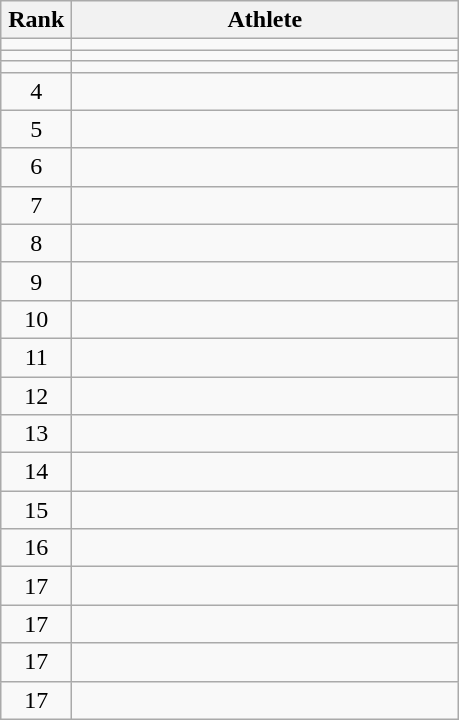<table class="wikitable" style="text-align: center;">
<tr>
<th width=40>Rank</th>
<th width=250>Athlete</th>
</tr>
<tr>
<td></td>
<td align="left"></td>
</tr>
<tr>
<td></td>
<td align="left"></td>
</tr>
<tr>
<td></td>
<td align="left"></td>
</tr>
<tr>
<td>4</td>
<td align="left"></td>
</tr>
<tr>
<td>5</td>
<td align="left"></td>
</tr>
<tr>
<td>6</td>
<td align="left"></td>
</tr>
<tr>
<td>7</td>
<td align="left"></td>
</tr>
<tr>
<td>8</td>
<td align="left"></td>
</tr>
<tr>
<td>9</td>
<td align="left"></td>
</tr>
<tr>
<td>10</td>
<td align="left"></td>
</tr>
<tr>
<td>11</td>
<td align="left"></td>
</tr>
<tr>
<td>12</td>
<td align="left"></td>
</tr>
<tr>
<td>13</td>
<td align="left"></td>
</tr>
<tr>
<td>14</td>
<td align="left"></td>
</tr>
<tr>
<td>15</td>
<td align="left"></td>
</tr>
<tr>
<td>16</td>
<td align="left"></td>
</tr>
<tr>
<td>17</td>
<td align="left"></td>
</tr>
<tr>
<td>17</td>
<td align="left"></td>
</tr>
<tr>
<td>17</td>
<td align="left"></td>
</tr>
<tr>
<td>17</td>
<td align="left"></td>
</tr>
</table>
